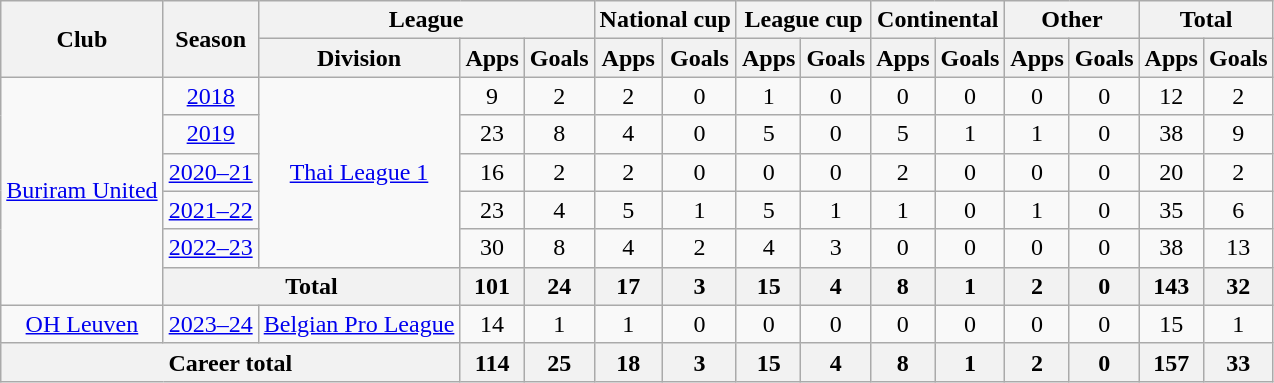<table class=wikitable style=text-align:center>
<tr>
<th rowspan=2>Club</th>
<th rowspan=2>Season</th>
<th colspan=3>League</th>
<th colspan=2>National cup</th>
<th colspan=2>League cup</th>
<th colspan=2>Continental</th>
<th colspan=2>Other</th>
<th colspan=2>Total</th>
</tr>
<tr>
<th>Division</th>
<th>Apps</th>
<th>Goals</th>
<th>Apps</th>
<th>Goals</th>
<th>Apps</th>
<th>Goals</th>
<th>Apps</th>
<th>Goals</th>
<th>Apps</th>
<th>Goals</th>
<th>Apps</th>
<th>Goals</th>
</tr>
<tr>
<td rowspan=6><a href='#'>Buriram United</a></td>
<td><a href='#'>2018</a></td>
<td rowspan=5><a href='#'>Thai League 1</a></td>
<td>9</td>
<td>2</td>
<td>2</td>
<td>0</td>
<td>1</td>
<td>0</td>
<td>0</td>
<td>0</td>
<td>0</td>
<td>0</td>
<td>12</td>
<td>2</td>
</tr>
<tr>
<td><a href='#'>2019</a></td>
<td>23</td>
<td>8</td>
<td>4</td>
<td>0</td>
<td>5</td>
<td>0</td>
<td>5</td>
<td>1</td>
<td>1</td>
<td>0</td>
<td>38</td>
<td>9</td>
</tr>
<tr>
<td><a href='#'>2020–21</a></td>
<td>16</td>
<td>2</td>
<td>2</td>
<td>0</td>
<td>0</td>
<td>0</td>
<td>2</td>
<td>0</td>
<td>0</td>
<td>0</td>
<td>20</td>
<td>2</td>
</tr>
<tr>
<td><a href='#'>2021–22</a></td>
<td>23</td>
<td>4</td>
<td>5</td>
<td>1</td>
<td>5</td>
<td>1</td>
<td>1</td>
<td>0</td>
<td>1</td>
<td>0</td>
<td>35</td>
<td>6</td>
</tr>
<tr>
<td><a href='#'>2022–23</a></td>
<td>30</td>
<td>8</td>
<td>4</td>
<td>2</td>
<td>4</td>
<td>3</td>
<td>0</td>
<td>0</td>
<td>0</td>
<td>0</td>
<td>38</td>
<td>13</td>
</tr>
<tr>
<th colspan=2>Total</th>
<th>101</th>
<th>24</th>
<th>17</th>
<th>3</th>
<th>15</th>
<th>4</th>
<th>8</th>
<th>1</th>
<th>2</th>
<th>0</th>
<th>143</th>
<th>32</th>
</tr>
<tr>
<td><a href='#'>OH Leuven</a></td>
<td><a href='#'>2023–24</a></td>
<td><a href='#'>Belgian Pro League</a></td>
<td>14</td>
<td>1</td>
<td>1</td>
<td>0</td>
<td>0</td>
<td>0</td>
<td>0</td>
<td>0</td>
<td>0</td>
<td>0</td>
<td>15</td>
<td>1</td>
</tr>
<tr>
<th colspan=3>Career total</th>
<th>114</th>
<th>25</th>
<th>18</th>
<th>3</th>
<th>15</th>
<th>4</th>
<th>8</th>
<th>1</th>
<th>2</th>
<th>0</th>
<th>157</th>
<th>33</th>
</tr>
</table>
